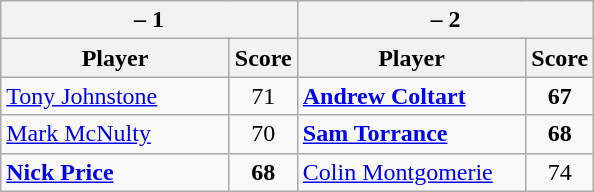<table class=wikitable>
<tr>
<th colspan=2> – 1</th>
<th colspan=2> – 2</th>
</tr>
<tr>
<th width=145>Player</th>
<th>Score</th>
<th width=145>Player</th>
<th>Score</th>
</tr>
<tr>
<td><a href='#'>Tony Johnstone</a></td>
<td align=center>71</td>
<td><strong><a href='#'>Andrew Coltart</a></strong></td>
<td align=center><strong>67</strong></td>
</tr>
<tr>
<td><a href='#'>Mark McNulty</a></td>
<td align=center>70</td>
<td><strong><a href='#'>Sam Torrance</a></strong></td>
<td align=center><strong>68</strong></td>
</tr>
<tr>
<td><strong><a href='#'>Nick Price</a></strong></td>
<td align=center><strong>68</strong></td>
<td><a href='#'>Colin Montgomerie</a></td>
<td align=center>74</td>
</tr>
</table>
